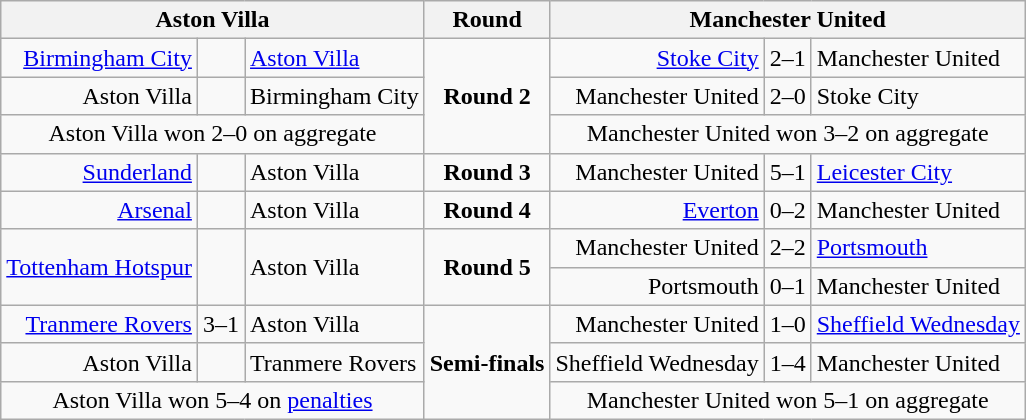<table class="wikitable">
<tr>
<th colspan="3">Aston Villa</th>
<th>Round</th>
<th colspan="3">Manchester United</th>
</tr>
<tr>
<td align="right"><a href='#'>Birmingham City</a></td>
<td align="center"></td>
<td><a href='#'>Aston Villa</a></td>
<td rowspan="3" align="center"><strong>Round 2</strong></td>
<td align="right"><a href='#'>Stoke City</a></td>
<td align="center">2–1</td>
<td>Manchester United</td>
</tr>
<tr>
<td align="right">Aston Villa</td>
<td align="center"></td>
<td>Birmingham City</td>
<td align="right">Manchester United</td>
<td align="center">2–0</td>
<td>Stoke City</td>
</tr>
<tr>
<td colspan="3" align="center">Aston Villa won 2–0 on aggregate</td>
<td colspan="3" align="center">Manchester United won 3–2 on aggregate</td>
</tr>
<tr>
<td align="right"><a href='#'>Sunderland</a></td>
<td align="center"></td>
<td>Aston Villa</td>
<td align="center"><strong>Round 3</strong></td>
<td align="right">Manchester United</td>
<td align="center">5–1</td>
<td><a href='#'>Leicester City</a></td>
</tr>
<tr>
<td align="right"><a href='#'>Arsenal</a></td>
<td align="center"></td>
<td>Aston Villa</td>
<td align="center"><strong>Round 4</strong></td>
<td align="right"><a href='#'>Everton</a></td>
<td align="center">0–2</td>
<td>Manchester United</td>
</tr>
<tr>
<td rowspan="2" align="right"><a href='#'>Tottenham Hotspur</a></td>
<td rowspan="2" align="center"></td>
<td rowspan="2">Aston Villa</td>
<td rowspan="2" align="center"><strong>Round 5</strong></td>
<td align="right">Manchester United</td>
<td align="center">2–2</td>
<td><a href='#'>Portsmouth</a></td>
</tr>
<tr>
<td align="right">Portsmouth</td>
<td align="center">0–1</td>
<td>Manchester United</td>
</tr>
<tr>
<td align="right"><a href='#'>Tranmere Rovers</a></td>
<td>3–1</td>
<td>Aston Villa</td>
<td rowspan="3" align="center"><strong>Semi-finals</strong></td>
<td align="right">Manchester United</td>
<td align="center">1–0</td>
<td><a href='#'>Sheffield Wednesday</a></td>
</tr>
<tr>
<td align="right">Aston Villa</td>
<td align="center"></td>
<td>Tranmere Rovers</td>
<td align="right">Sheffield Wednesday</td>
<td align="center">1–4</td>
<td>Manchester United</td>
</tr>
<tr>
<td colspan="3" align="center">Aston Villa won 5–4 on <a href='#'>penalties</a></td>
<td colspan="3" align="center">Manchester United won 5–1 on aggregate</td>
</tr>
</table>
